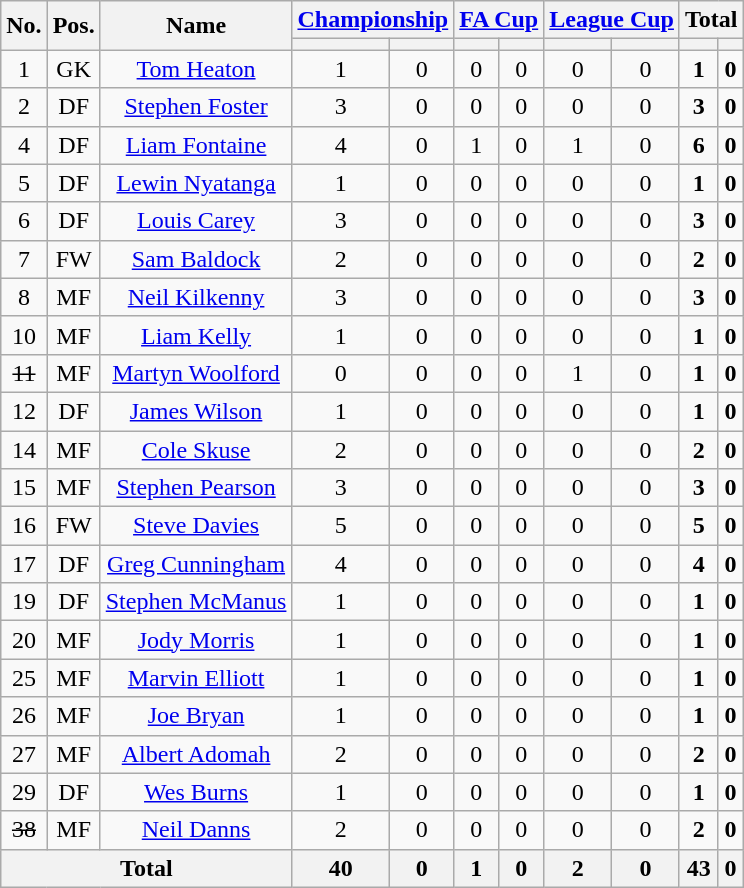<table class="wikitable sortable" style="text-align: center;">
<tr>
<th rowspan="2">No.</th>
<th rowspan="2">Pos.</th>
<th rowspan="2">Name</th>
<th colspan="2"><a href='#'>Championship</a></th>
<th colspan="2"><a href='#'>FA Cup</a></th>
<th colspan="2"><a href='#'>League Cup</a></th>
<th colspan="2"><strong>Total</strong></th>
</tr>
<tr>
<th></th>
<th></th>
<th></th>
<th></th>
<th></th>
<th></th>
<th></th>
<th></th>
</tr>
<tr>
<td>1</td>
<td>GK</td>
<td><a href='#'>Tom Heaton</a></td>
<td>1</td>
<td>0</td>
<td>0</td>
<td>0</td>
<td>0</td>
<td>0</td>
<td><strong>1</strong></td>
<td><strong>0</strong></td>
</tr>
<tr>
<td>2</td>
<td>DF</td>
<td><a href='#'>Stephen Foster</a></td>
<td>3</td>
<td>0</td>
<td>0</td>
<td>0</td>
<td>0</td>
<td>0</td>
<td><strong>3</strong></td>
<td><strong>0</strong></td>
</tr>
<tr>
<td>4</td>
<td>DF</td>
<td><a href='#'>Liam Fontaine</a></td>
<td>4</td>
<td>0</td>
<td>1</td>
<td>0</td>
<td>1</td>
<td>0</td>
<td><strong>6</strong></td>
<td><strong>0</strong></td>
</tr>
<tr>
<td>5</td>
<td>DF</td>
<td><a href='#'>Lewin Nyatanga</a></td>
<td>1</td>
<td>0</td>
<td>0</td>
<td>0</td>
<td>0</td>
<td>0</td>
<td><strong>1</strong></td>
<td><strong>0</strong></td>
</tr>
<tr>
<td>6</td>
<td>DF</td>
<td><a href='#'>Louis Carey</a></td>
<td>3</td>
<td>0</td>
<td>0</td>
<td>0</td>
<td>0</td>
<td>0</td>
<td><strong>3</strong></td>
<td><strong>0</strong></td>
</tr>
<tr>
<td>7</td>
<td>FW</td>
<td><a href='#'>Sam Baldock</a></td>
<td>2</td>
<td>0</td>
<td>0</td>
<td>0</td>
<td>0</td>
<td>0</td>
<td><strong>2</strong></td>
<td><strong>0</strong></td>
</tr>
<tr>
<td>8</td>
<td>MF</td>
<td><a href='#'>Neil Kilkenny</a></td>
<td>3</td>
<td>0</td>
<td>0</td>
<td>0</td>
<td>0</td>
<td>0</td>
<td><strong>3</strong></td>
<td><strong>0</strong></td>
</tr>
<tr>
<td>10</td>
<td>MF</td>
<td><a href='#'>Liam Kelly</a></td>
<td>1</td>
<td>0</td>
<td>0</td>
<td>0</td>
<td>0</td>
<td>0</td>
<td><strong>1</strong></td>
<td><strong>0</strong></td>
</tr>
<tr>
<td><s>11</s></td>
<td>MF</td>
<td><a href='#'>Martyn Woolford</a></td>
<td>0</td>
<td>0</td>
<td>0</td>
<td>0</td>
<td>1</td>
<td>0</td>
<td><strong>1</strong></td>
<td><strong>0</strong></td>
</tr>
<tr>
<td>12</td>
<td>DF</td>
<td><a href='#'>James Wilson</a></td>
<td>1</td>
<td>0</td>
<td>0</td>
<td>0</td>
<td>0</td>
<td>0</td>
<td><strong>1</strong></td>
<td><strong>0</strong></td>
</tr>
<tr>
<td>14</td>
<td>MF</td>
<td><a href='#'>Cole Skuse</a></td>
<td>2</td>
<td>0</td>
<td>0</td>
<td>0</td>
<td>0</td>
<td>0</td>
<td><strong>2</strong></td>
<td><strong>0</strong></td>
</tr>
<tr>
<td>15</td>
<td>MF</td>
<td><a href='#'>Stephen Pearson</a></td>
<td>3</td>
<td>0</td>
<td>0</td>
<td>0</td>
<td>0</td>
<td>0</td>
<td><strong>3</strong></td>
<td><strong>0</strong></td>
</tr>
<tr>
<td>16</td>
<td>FW</td>
<td><a href='#'>Steve Davies</a></td>
<td>5</td>
<td>0</td>
<td>0</td>
<td>0</td>
<td>0</td>
<td>0</td>
<td><strong>5</strong></td>
<td><strong>0</strong></td>
</tr>
<tr>
<td>17</td>
<td>DF</td>
<td><a href='#'>Greg Cunningham</a></td>
<td>4</td>
<td>0</td>
<td>0</td>
<td>0</td>
<td>0</td>
<td>0</td>
<td><strong>4</strong></td>
<td><strong>0</strong></td>
</tr>
<tr>
<td>19</td>
<td>DF</td>
<td><a href='#'>Stephen McManus</a></td>
<td>1</td>
<td>0</td>
<td>0</td>
<td>0</td>
<td>0</td>
<td>0</td>
<td><strong>1</strong></td>
<td><strong>0</strong></td>
</tr>
<tr>
<td>20</td>
<td>MF</td>
<td><a href='#'>Jody Morris</a></td>
<td>1</td>
<td>0</td>
<td>0</td>
<td>0</td>
<td>0</td>
<td>0</td>
<td><strong>1</strong></td>
<td><strong>0</strong></td>
</tr>
<tr>
<td>25</td>
<td>MF</td>
<td><a href='#'>Marvin Elliott</a></td>
<td>1</td>
<td>0</td>
<td>0</td>
<td>0</td>
<td>0</td>
<td>0</td>
<td><strong>1</strong></td>
<td><strong>0</strong></td>
</tr>
<tr>
<td>26</td>
<td>MF</td>
<td><a href='#'>Joe Bryan</a></td>
<td>1</td>
<td>0</td>
<td>0</td>
<td>0</td>
<td>0</td>
<td>0</td>
<td><strong>1</strong></td>
<td><strong>0</strong></td>
</tr>
<tr>
<td>27</td>
<td>MF</td>
<td><a href='#'>Albert Adomah</a></td>
<td>2</td>
<td>0</td>
<td>0</td>
<td>0</td>
<td>0</td>
<td>0</td>
<td><strong>2</strong></td>
<td><strong>0</strong></td>
</tr>
<tr>
<td>29</td>
<td>DF</td>
<td><a href='#'>Wes Burns</a></td>
<td>1</td>
<td>0</td>
<td>0</td>
<td>0</td>
<td>0</td>
<td>0</td>
<td><strong>1</strong></td>
<td><strong>0</strong></td>
</tr>
<tr>
<td><s>38</s></td>
<td>MF</td>
<td><a href='#'>Neil Danns</a></td>
<td>2</td>
<td>0</td>
<td>0</td>
<td>0</td>
<td>0</td>
<td>0</td>
<td><strong>2</strong></td>
<td><strong>0</strong></td>
</tr>
<tr>
<th colspan="3">Total</th>
<th>40</th>
<th>0</th>
<th>1</th>
<th>0</th>
<th>2</th>
<th>0</th>
<th>43</th>
<th>0</th>
</tr>
</table>
